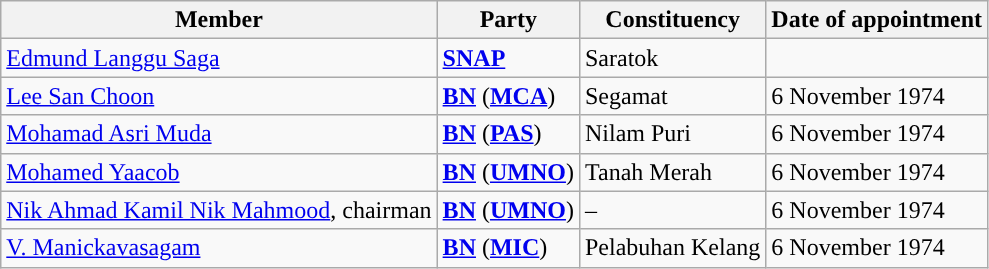<table class=wikitable>
<tr>
<th>Member</th>
<th>Party</th>
<th>Constituency</th>
<th>Date of appointment</th>
</tr>
<tr>
<td><a href='#'>Edmund Langgu Saga</a></td>
<td><strong><a href='#'>SNAP</a></strong></td>
<td>Saratok</td>
<td></td>
</tr>
<tr>
<td><a href='#'>Lee San Choon</a></td>
<td><strong><a href='#'>BN</a></strong> (<strong><a href='#'>MCA</a></strong>)</td>
<td>Segamat</td>
<td>6 November 1974</td>
</tr>
<tr>
<td><a href='#'>Mohamad Asri Muda</a></td>
<td><strong><a href='#'>BN</a></strong> (<strong><a href='#'>PAS</a></strong>)</td>
<td>Nilam Puri</td>
<td>6 November 1974</td>
</tr>
<tr>
<td><a href='#'>Mohamed Yaacob</a></td>
<td><strong><a href='#'>BN</a></strong> (<strong><a href='#'>UMNO</a></strong>)</td>
<td>Tanah Merah</td>
<td>6 November 1974</td>
</tr>
<tr>
<td><a href='#'>Nik Ahmad Kamil Nik Mahmood</a>, chairman</td>
<td><strong><a href='#'>BN</a></strong> (<strong><a href='#'>UMNO</a></strong>)</td>
<td>–</td>
<td>6 November 1974</td>
</tr>
<tr>
<td><a href='#'>V. Manickavasagam</a></td>
<td><strong><a href='#'>BN</a></strong> (<strong><a href='#'>MIC</a></strong>)</td>
<td>Pelabuhan Kelang</td>
<td>6 November 1974</td>
</tr>
</table>
